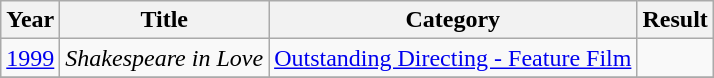<table class="wikitable">
<tr>
<th>Year</th>
<th>Title</th>
<th>Category</th>
<th>Result</th>
</tr>
<tr>
<td><a href='#'>1999</a></td>
<td><em>Shakespeare in Love</em></td>
<td><a href='#'>Outstanding Directing - Feature Film</a></td>
<td></td>
</tr>
<tr>
</tr>
</table>
